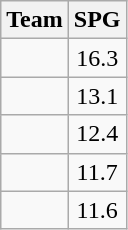<table class=wikitable>
<tr>
<th>Team</th>
<th>SPG</th>
</tr>
<tr>
<td></td>
<td align=center>16.3</td>
</tr>
<tr>
<td></td>
<td align=center>13.1</td>
</tr>
<tr>
<td></td>
<td align=center>12.4</td>
</tr>
<tr>
<td></td>
<td align=center>11.7</td>
</tr>
<tr>
<td></td>
<td align=center>11.6</td>
</tr>
</table>
